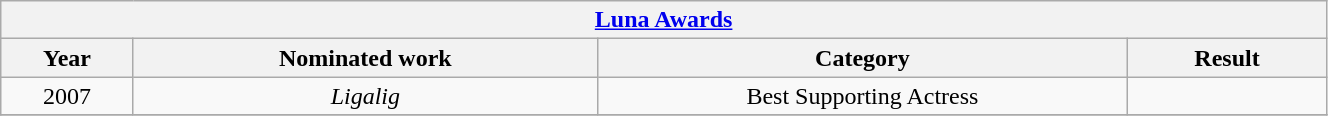<table width="70%" class="wikitable sortable">
<tr>
<th colspan="4"><a href='#'>Luna Awards</a></th>
</tr>
<tr>
<th width="10%">Year</th>
<th width="35%">Nominated work</th>
<th width="40%">Category</th>
<th width="15%">Result</th>
</tr>
<tr>
<td align="center">2007</td>
<td align="center"><em>Ligalig</em></td>
<td align="center">Best Supporting Actress</td>
<td></td>
</tr>
<tr>
</tr>
</table>
